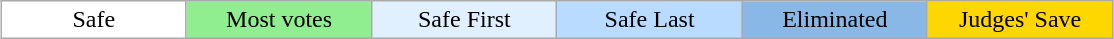<table class="wikitable" style="margin:1em auto; text-align:center;">
<tr>
<td style="background:white; width:12%;">Safe</td>
<td style="background:lightgreen; width:12%;">Most votes</td>
<td style="background:#e0f0ff; width:12%;">Safe First</td>
<td style="background:#b8dbff; width:12%;">Safe Last</td>
<td style="background:#8ab8e6; width:12%;">Eliminated</td>
<td style="background:gold; width:12%;">Judges' Save</td>
</tr>
</table>
